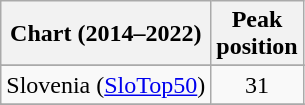<table class="wikitable sortable plainrowheaders">
<tr>
<th scope="col">Chart (2014–2022)</th>
<th scope="col">Peak<br>position</th>
</tr>
<tr>
</tr>
<tr>
</tr>
<tr>
</tr>
<tr>
</tr>
<tr>
</tr>
<tr>
</tr>
<tr>
</tr>
<tr>
</tr>
<tr>
</tr>
<tr>
</tr>
<tr>
</tr>
<tr>
</tr>
<tr>
</tr>
<tr>
</tr>
<tr>
</tr>
<tr>
</tr>
<tr>
</tr>
<tr>
</tr>
<tr>
<td scope="row">Slovenia (<a href='#'>SloTop50</a>)</td>
<td align=center>31</td>
</tr>
<tr>
</tr>
<tr>
</tr>
<tr>
</tr>
<tr>
</tr>
<tr>
</tr>
</table>
